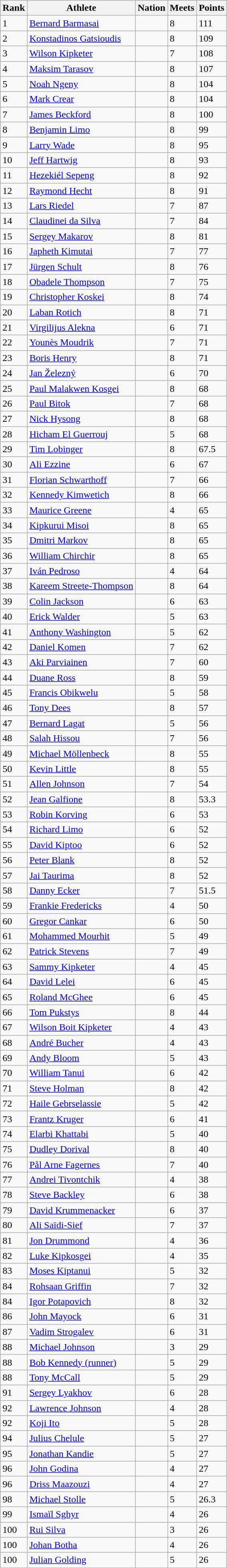<table class=wikitable>
<tr>
<th>Rank</th>
<th>Athlete</th>
<th>Nation</th>
<th>Meets</th>
<th>Points</th>
</tr>
<tr>
<td>1</td>
<td><a href='#'>Bernard Barmasai</a></td>
<td></td>
<td>8</td>
<td>111</td>
</tr>
<tr>
<td>2</td>
<td><a href='#'>Konstadinos Gatsioudis</a></td>
<td></td>
<td>8</td>
<td>109</td>
</tr>
<tr>
<td>3</td>
<td><a href='#'>Wilson Kipketer</a></td>
<td></td>
<td>7</td>
<td>108</td>
</tr>
<tr>
<td>4</td>
<td><a href='#'>Maksim Tarasov</a></td>
<td></td>
<td>8</td>
<td>107</td>
</tr>
<tr>
<td>5</td>
<td><a href='#'>Noah Ngeny</a></td>
<td></td>
<td>8</td>
<td>104</td>
</tr>
<tr>
<td>6</td>
<td><a href='#'>Mark Crear</a></td>
<td></td>
<td>8</td>
<td>104</td>
</tr>
<tr>
<td>7</td>
<td><a href='#'>James Beckford</a></td>
<td></td>
<td>8</td>
<td>100</td>
</tr>
<tr>
<td>8</td>
<td><a href='#'>Benjamin Limo</a></td>
<td></td>
<td>8</td>
<td>99</td>
</tr>
<tr>
<td>9</td>
<td><a href='#'>Larry Wade</a></td>
<td></td>
<td>8</td>
<td>95</td>
</tr>
<tr>
<td>10</td>
<td><a href='#'>Jeff Hartwig</a></td>
<td></td>
<td>8</td>
<td>93</td>
</tr>
<tr>
<td>11</td>
<td><a href='#'>Hezekiél Sepeng</a></td>
<td></td>
<td>8</td>
<td>92</td>
</tr>
<tr>
<td>12</td>
<td><a href='#'>Raymond Hecht</a></td>
<td></td>
<td>8</td>
<td>91</td>
</tr>
<tr>
<td>13</td>
<td><a href='#'>Lars Riedel</a></td>
<td></td>
<td>7</td>
<td>87</td>
</tr>
<tr>
<td>14</td>
<td><a href='#'>Claudinei da Silva</a></td>
<td></td>
<td>7</td>
<td>84</td>
</tr>
<tr>
<td>15</td>
<td><a href='#'>Sergey Makarov</a></td>
<td></td>
<td>8</td>
<td>81</td>
</tr>
<tr>
<td>16</td>
<td><a href='#'>Japheth Kimutai</a></td>
<td></td>
<td>7</td>
<td>77</td>
</tr>
<tr>
<td>17</td>
<td><a href='#'>Jürgen Schult</a></td>
<td></td>
<td>8</td>
<td>76</td>
</tr>
<tr>
<td>18</td>
<td><a href='#'>Obadele Thompson</a></td>
<td></td>
<td>7</td>
<td>75</td>
</tr>
<tr>
<td>19</td>
<td><a href='#'>Christopher Koskei</a></td>
<td></td>
<td>8</td>
<td>74</td>
</tr>
<tr>
<td>20</td>
<td><a href='#'>Laban Rotich</a></td>
<td></td>
<td>8</td>
<td>71</td>
</tr>
<tr>
<td>21</td>
<td><a href='#'>Virgilijus Alekna</a></td>
<td></td>
<td>6</td>
<td>71</td>
</tr>
<tr>
<td>22</td>
<td><a href='#'>Younès Moudrik</a></td>
<td></td>
<td>7</td>
<td>71</td>
</tr>
<tr>
<td>23</td>
<td><a href='#'>Boris Henry</a></td>
<td></td>
<td>8</td>
<td>71</td>
</tr>
<tr>
<td>24</td>
<td><a href='#'>Jan Železný</a></td>
<td></td>
<td>6</td>
<td>70</td>
</tr>
<tr>
<td>25</td>
<td><a href='#'>Paul Malakwen Kosgei</a></td>
<td></td>
<td>8</td>
<td>68</td>
</tr>
<tr>
<td>26</td>
<td><a href='#'>Paul Bitok</a></td>
<td></td>
<td>7</td>
<td>68</td>
</tr>
<tr>
<td>27</td>
<td><a href='#'>Nick Hysong</a></td>
<td></td>
<td>8</td>
<td>68</td>
</tr>
<tr>
<td>28</td>
<td><a href='#'>Hicham El Guerrouj</a></td>
<td></td>
<td>5</td>
<td>68</td>
</tr>
<tr>
<td>29</td>
<td><a href='#'>Tim Lobinger</a></td>
<td></td>
<td>8</td>
<td>67.5</td>
</tr>
<tr>
<td>30</td>
<td><a href='#'>Ali Ezzine</a></td>
<td></td>
<td>6</td>
<td>67</td>
</tr>
<tr>
<td>31</td>
<td><a href='#'>Florian Schwarthoff</a></td>
<td></td>
<td>7</td>
<td>66</td>
</tr>
<tr>
<td>32</td>
<td><a href='#'>Kennedy Kimwetich</a></td>
<td></td>
<td>8</td>
<td>66</td>
</tr>
<tr>
<td>33</td>
<td><a href='#'>Maurice Greene</a></td>
<td></td>
<td>4</td>
<td>65</td>
</tr>
<tr>
<td>34</td>
<td><a href='#'>Kipkurui Misoi</a></td>
<td></td>
<td>8</td>
<td>65</td>
</tr>
<tr>
<td>35</td>
<td><a href='#'>Dmitri Markov</a></td>
<td></td>
<td>8</td>
<td>65</td>
</tr>
<tr>
<td>36</td>
<td><a href='#'>William Chirchir</a></td>
<td></td>
<td>8</td>
<td>65</td>
</tr>
<tr>
<td>37</td>
<td><a href='#'>Iván Pedroso</a></td>
<td></td>
<td>4</td>
<td>64</td>
</tr>
<tr>
<td>38</td>
<td><a href='#'>Kareem Streete-Thompson</a></td>
<td></td>
<td>8</td>
<td>64</td>
</tr>
<tr>
<td>39</td>
<td><a href='#'>Colin Jackson</a></td>
<td></td>
<td>6</td>
<td>63</td>
</tr>
<tr>
<td>40</td>
<td><a href='#'>Erick Walder</a></td>
<td></td>
<td>5</td>
<td>63</td>
</tr>
<tr>
<td>41</td>
<td><a href='#'>Anthony Washington</a></td>
<td></td>
<td>5</td>
<td>62</td>
</tr>
<tr>
<td>42</td>
<td><a href='#'>Daniel Komen</a></td>
<td></td>
<td>7</td>
<td>62</td>
</tr>
<tr>
<td>43</td>
<td><a href='#'>Aki Parviainen</a></td>
<td></td>
<td>7</td>
<td>60</td>
</tr>
<tr>
<td>44</td>
<td><a href='#'>Duane Ross</a></td>
<td></td>
<td>8</td>
<td>59</td>
</tr>
<tr>
<td>45</td>
<td><a href='#'>Francis Obikwelu</a></td>
<td></td>
<td>5</td>
<td>58</td>
</tr>
<tr>
<td>46</td>
<td><a href='#'>Tony Dees</a></td>
<td></td>
<td>8</td>
<td>57</td>
</tr>
<tr>
<td>47</td>
<td><a href='#'>Bernard Lagat</a></td>
<td></td>
<td>5</td>
<td>56</td>
</tr>
<tr>
<td>48</td>
<td><a href='#'>Salah Hissou</a></td>
<td></td>
<td>7</td>
<td>56</td>
</tr>
<tr>
<td>49</td>
<td><a href='#'>Michael Möllenbeck</a></td>
<td></td>
<td>8</td>
<td>55</td>
</tr>
<tr>
<td>50</td>
<td><a href='#'>Kevin Little</a></td>
<td></td>
<td>8</td>
<td>55</td>
</tr>
<tr>
<td>51</td>
<td><a href='#'>Allen Johnson</a></td>
<td></td>
<td>7</td>
<td>54</td>
</tr>
<tr>
<td>52</td>
<td><a href='#'>Jean Galfione</a></td>
<td></td>
<td>8</td>
<td>53.3</td>
</tr>
<tr>
<td>53</td>
<td><a href='#'>Robin Korving</a></td>
<td></td>
<td>6</td>
<td>53</td>
</tr>
<tr>
<td>54</td>
<td><a href='#'>Richard Limo</a></td>
<td></td>
<td>6</td>
<td>52</td>
</tr>
<tr>
<td>55</td>
<td><a href='#'>David Kiptoo</a></td>
<td></td>
<td>6</td>
<td>52</td>
</tr>
<tr>
<td>56</td>
<td><a href='#'>Peter Blank</a></td>
<td></td>
<td>8</td>
<td>52</td>
</tr>
<tr>
<td>57</td>
<td><a href='#'>Jai Taurima</a></td>
<td></td>
<td>8</td>
<td>52</td>
</tr>
<tr>
<td>58</td>
<td><a href='#'>Danny Ecker</a></td>
<td></td>
<td>7</td>
<td>51.5</td>
</tr>
<tr>
<td>59</td>
<td><a href='#'>Frankie Fredericks</a></td>
<td></td>
<td>4</td>
<td>50</td>
</tr>
<tr>
<td>60</td>
<td><a href='#'>Gregor Cankar</a></td>
<td></td>
<td>6</td>
<td>50</td>
</tr>
<tr>
<td>61</td>
<td><a href='#'>Mohammed Mourhit</a></td>
<td></td>
<td>5</td>
<td>49</td>
</tr>
<tr>
<td>62</td>
<td><a href='#'>Patrick Stevens</a></td>
<td></td>
<td>7</td>
<td>49</td>
</tr>
<tr>
<td>63</td>
<td><a href='#'>Sammy Kipketer</a></td>
<td></td>
<td>4</td>
<td>45</td>
</tr>
<tr>
<td>64</td>
<td><a href='#'>David Lelei</a></td>
<td></td>
<td>6</td>
<td>45</td>
</tr>
<tr>
<td>65</td>
<td><a href='#'>Roland McGhee</a></td>
<td></td>
<td>6</td>
<td>45</td>
</tr>
<tr>
<td>66</td>
<td><a href='#'>Tom Pukstys</a></td>
<td></td>
<td>8</td>
<td>44</td>
</tr>
<tr>
<td>67</td>
<td><a href='#'>Wilson Boit Kipketer</a></td>
<td></td>
<td>4</td>
<td>43</td>
</tr>
<tr>
<td>68</td>
<td><a href='#'>André Bucher</a></td>
<td></td>
<td>4</td>
<td>43</td>
</tr>
<tr>
<td>69</td>
<td><a href='#'>Andy Bloom</a></td>
<td></td>
<td>5</td>
<td>43</td>
</tr>
<tr>
<td>70</td>
<td><a href='#'>William Tanui</a></td>
<td></td>
<td>6</td>
<td>42</td>
</tr>
<tr>
<td>71</td>
<td><a href='#'>Steve Holman</a></td>
<td></td>
<td>8</td>
<td>42</td>
</tr>
<tr>
<td>72</td>
<td><a href='#'>Haile Gebrselassie</a></td>
<td></td>
<td>5</td>
<td>42</td>
</tr>
<tr>
<td>73</td>
<td><a href='#'>Frantz Kruger</a></td>
<td></td>
<td>6</td>
<td>41</td>
</tr>
<tr>
<td>74</td>
<td><a href='#'>Elarbi Khattabi</a></td>
<td></td>
<td>5</td>
<td>40</td>
</tr>
<tr>
<td>75</td>
<td><a href='#'>Dudley Dorival</a></td>
<td></td>
<td>8</td>
<td>40</td>
</tr>
<tr>
<td>76</td>
<td><a href='#'>Pål Arne Fagernes</a></td>
<td></td>
<td>7</td>
<td>40</td>
</tr>
<tr>
<td>77</td>
<td><a href='#'>Andrei Tivontchik</a></td>
<td></td>
<td>4</td>
<td>38</td>
</tr>
<tr>
<td>78</td>
<td><a href='#'>Steve Backley</a></td>
<td></td>
<td>6</td>
<td>38</td>
</tr>
<tr>
<td>79</td>
<td><a href='#'>David Krummenacker</a></td>
<td></td>
<td>6</td>
<td>37</td>
</tr>
<tr>
<td>80</td>
<td><a href='#'>Ali Saïdi-Sief</a></td>
<td></td>
<td>7</td>
<td>37</td>
</tr>
<tr>
<td>81</td>
<td><a href='#'>Jon Drummond</a></td>
<td></td>
<td>4</td>
<td>36</td>
</tr>
<tr>
<td>82</td>
<td><a href='#'>Luke Kipkosgei</a></td>
<td></td>
<td>4</td>
<td>35</td>
</tr>
<tr>
<td>83</td>
<td><a href='#'>Moses Kiptanui</a></td>
<td></td>
<td>5</td>
<td>32</td>
</tr>
<tr>
<td>84</td>
<td><a href='#'>Rohsaan Griffin</a></td>
<td></td>
<td>7</td>
<td>32</td>
</tr>
<tr>
<td>84</td>
<td><a href='#'>Igor Potapovich</a></td>
<td></td>
<td>8</td>
<td>32</td>
</tr>
<tr>
<td>86</td>
<td><a href='#'>John Mayock</a></td>
<td></td>
<td>6</td>
<td>31</td>
</tr>
<tr>
<td>87</td>
<td><a href='#'>Vadim Strogalev</a></td>
<td></td>
<td>6</td>
<td>31</td>
</tr>
<tr>
<td>88</td>
<td><a href='#'>Michael Johnson</a></td>
<td></td>
<td>3</td>
<td>29</td>
</tr>
<tr>
<td>88</td>
<td><a href='#'>Bob Kennedy (runner)</a></td>
<td></td>
<td>5</td>
<td>29</td>
</tr>
<tr>
<td>88</td>
<td><a href='#'>Tony McCall</a></td>
<td></td>
<td>5</td>
<td>29</td>
</tr>
<tr>
<td>91</td>
<td><a href='#'>Sergey Lyakhov</a></td>
<td></td>
<td>6</td>
<td>28</td>
</tr>
<tr>
<td>92</td>
<td><a href='#'>Lawrence Johnson</a></td>
<td></td>
<td>4</td>
<td>28</td>
</tr>
<tr>
<td>92</td>
<td><a href='#'>Koji Ito</a></td>
<td></td>
<td>5</td>
<td>28</td>
</tr>
<tr>
<td>94</td>
<td><a href='#'>Julius Chelule</a></td>
<td></td>
<td>5</td>
<td>27</td>
</tr>
<tr>
<td>95</td>
<td><a href='#'>Jonathan Kandie</a></td>
<td></td>
<td>5</td>
<td>27</td>
</tr>
<tr>
<td>96</td>
<td><a href='#'>John Godina</a></td>
<td></td>
<td>4</td>
<td>27</td>
</tr>
<tr>
<td>96</td>
<td><a href='#'>Driss Maazouzi</a></td>
<td></td>
<td>4</td>
<td>27</td>
</tr>
<tr>
<td>98</td>
<td><a href='#'>Michael Stolle</a></td>
<td></td>
<td>5</td>
<td>26.3</td>
</tr>
<tr>
<td>99</td>
<td><a href='#'>Ismaïl Sghyr</a></td>
<td></td>
<td>4</td>
<td>26</td>
</tr>
<tr>
<td>100</td>
<td><a href='#'>Rui Silva</a></td>
<td></td>
<td>3</td>
<td>26</td>
</tr>
<tr>
<td>100</td>
<td><a href='#'>Johan Botha</a></td>
<td></td>
<td>4</td>
<td>26</td>
</tr>
<tr>
<td>100</td>
<td><a href='#'>Julian Golding</a></td>
<td></td>
<td>5</td>
<td>26</td>
</tr>
</table>
